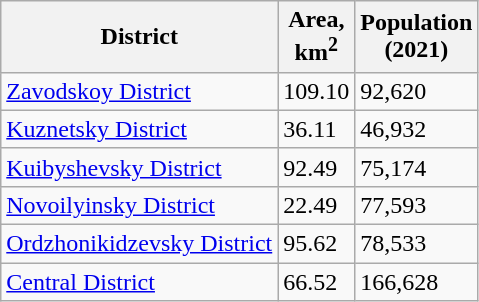<table class="wikitable sortable">
<tr>
<th>District</th>
<th>Area,<br>km<sup>2</sup></th>
<th>Population<br>(2021)</th>
</tr>
<tr>
<td><a href='#'>Zavodskoy District</a></td>
<td>109.10</td>
<td>92,620</td>
</tr>
<tr>
<td><a href='#'>Kuznetsky District</a></td>
<td>36.11</td>
<td>46,932</td>
</tr>
<tr>
<td><a href='#'>Kuibyshevsky District</a></td>
<td>92.49</td>
<td>75,174</td>
</tr>
<tr>
<td><a href='#'>Novoilyinsky District</a></td>
<td>22.49</td>
<td>77,593</td>
</tr>
<tr>
<td><a href='#'>Ordzhonikidzevsky District</a></td>
<td>95.62</td>
<td>78,533</td>
</tr>
<tr>
<td><a href='#'>Central District</a></td>
<td>66.52</td>
<td>166,628</td>
</tr>
</table>
